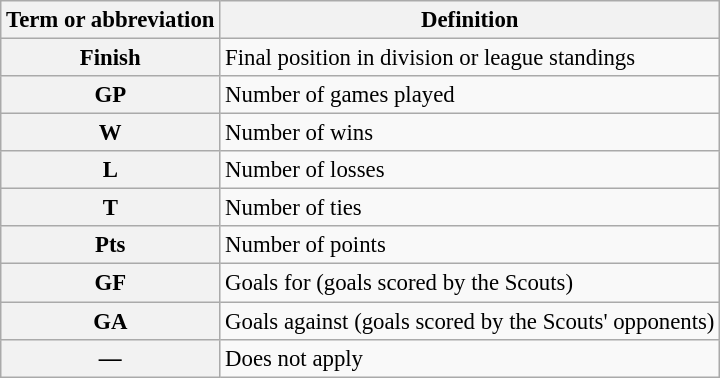<table class="wikitable" style="font-size:95%">
<tr>
<th scope="col">Term or abbreviation</th>
<th scope="col">Definition</th>
</tr>
<tr>
<th scope="row">Finish</th>
<td>Final position in division or league standings</td>
</tr>
<tr>
<th scope="row">GP</th>
<td>Number of games played</td>
</tr>
<tr>
<th scope="row">W</th>
<td>Number of wins</td>
</tr>
<tr>
<th scope="row">L</th>
<td>Number of losses</td>
</tr>
<tr>
<th scope="row">T</th>
<td>Number of ties</td>
</tr>
<tr>
<th scope="row">Pts</th>
<td>Number of points</td>
</tr>
<tr>
<th scope="row">GF</th>
<td>Goals for (goals scored by the Scouts)</td>
</tr>
<tr>
<th scope="row">GA</th>
<td>Goals against (goals scored by the Scouts' opponents)</td>
</tr>
<tr>
<th scope="row">—</th>
<td>Does not apply</td>
</tr>
</table>
